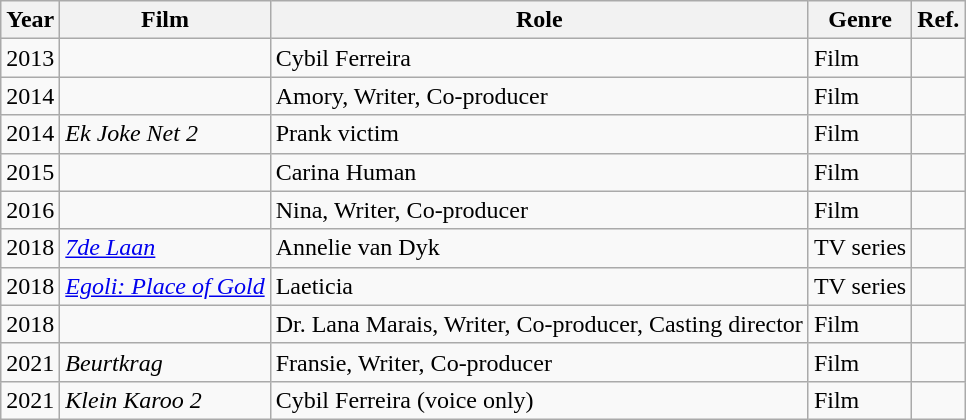<table class="wikitable">
<tr>
<th>Year</th>
<th>Film</th>
<th>Role</th>
<th>Genre</th>
<th>Ref.</th>
</tr>
<tr>
<td>2013</td>
<td><em></em></td>
<td>Cybil Ferreira</td>
<td>Film</td>
<td></td>
</tr>
<tr>
<td>2014</td>
<td><em></em></td>
<td>Amory, Writer, Co-producer</td>
<td>Film</td>
<td></td>
</tr>
<tr>
<td>2014</td>
<td><em>Ek Joke Net 2</em></td>
<td>Prank victim</td>
<td>Film</td>
<td></td>
</tr>
<tr>
<td>2015</td>
<td><em></em></td>
<td>Carina Human</td>
<td>Film</td>
<td></td>
</tr>
<tr>
<td>2016</td>
<td><em></em></td>
<td>Nina, Writer, Co-producer</td>
<td>Film</td>
<td></td>
</tr>
<tr>
<td>2018</td>
<td><em><a href='#'>7de Laan</a></em></td>
<td>Annelie van Dyk</td>
<td>TV series</td>
<td></td>
</tr>
<tr>
<td>2018</td>
<td><em><a href='#'>Egoli: Place of Gold</a></em></td>
<td>Laeticia</td>
<td>TV series</td>
<td></td>
</tr>
<tr>
<td>2018</td>
<td><em></em></td>
<td>Dr. Lana Marais, Writer, Co-producer, Casting director</td>
<td>Film</td>
<td></td>
</tr>
<tr>
<td>2021</td>
<td><em>Beurtkrag</em></td>
<td>Fransie, Writer, Co-producer</td>
<td>Film</td>
<td></td>
</tr>
<tr>
<td>2021</td>
<td><em>Klein Karoo 2</em></td>
<td>Cybil Ferreira (voice only)</td>
<td>Film</td>
<td></td>
</tr>
</table>
